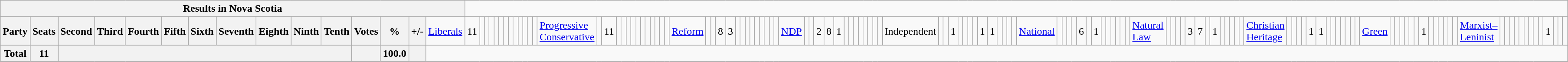<table class="wikitable">
<tr>
<th colspan=16>Results in Nova Scotia</th>
</tr>
<tr>
<th colspan=2>Party</th>
<th>Seats</th>
<th>Second</th>
<th>Third</th>
<th>Fourth</th>
<th>Fifth</th>
<th>Sixth</th>
<th>Seventh</th>
<th>Eighth</th>
<th>Ninth</th>
<th>Tenth</th>
<th>Votes</th>
<th>%</th>
<th>+/-<br></th>
<td><a href='#'>Liberals</a></td>
<td align="right">11</td>
<td align="right"></td>
<td align="right"></td>
<td align="right"></td>
<td align="right"></td>
<td align="right"></td>
<td align="right"></td>
<td align="right"></td>
<td align="right"></td>
<td align="right"></td>
<td align="right"></td>
<td align="right"></td>
<td align="right"><br></td>
<td><a href='#'>Progressive Conservative</a></td>
<td align="right"></td>
<td align="right">11</td>
<td align="right"></td>
<td align="right"></td>
<td align="right"></td>
<td align="right"></td>
<td align="right"></td>
<td align="right"></td>
<td align="right"></td>
<td align="right"></td>
<td align="right"></td>
<td align="right"></td>
<td align="right"><br></td>
<td><a href='#'>Reform</a></td>
<td align="right"></td>
<td align="right"></td>
<td align="right">8</td>
<td align="right">3</td>
<td align="right"></td>
<td align="right"></td>
<td align="right"></td>
<td align="right"></td>
<td align="right"></td>
<td align="right"></td>
<td align="right"></td>
<td align="right"></td>
<td align="right"><br></td>
<td><a href='#'>NDP</a></td>
<td align="right"></td>
<td align="right"></td>
<td align="right">2</td>
<td align="right">8</td>
<td align="right">1</td>
<td align="right"></td>
<td align="right"></td>
<td align="right"></td>
<td align="right"></td>
<td align="right"></td>
<td align="right"></td>
<td align="right"></td>
<td align="right"><br></td>
<td>Independent</td>
<td align="right"></td>
<td align="right"></td>
<td align="right">1</td>
<td align="right"></td>
<td align="right"></td>
<td align="right"></td>
<td align="right"></td>
<td align="right">1</td>
<td align="right">1</td>
<td align="right"></td>
<td align="right"></td>
<td align="right"></td>
<td align="right"><br></td>
<td><a href='#'>National</a></td>
<td align="right"></td>
<td align="right"></td>
<td align="right"></td>
<td align="right"></td>
<td align="right">6</td>
<td align="right"></td>
<td align="right">1</td>
<td align="right"></td>
<td align="right"></td>
<td align="right"></td>
<td align="right"></td>
<td align="right"></td>
<td align="right"><br></td>
<td><a href='#'>Natural Law</a></td>
<td align="right"></td>
<td align="right"></td>
<td align="right"></td>
<td align="right"></td>
<td align="right">3</td>
<td align="right">7</td>
<td align="right"></td>
<td align="right">1</td>
<td align="right"></td>
<td align="right"></td>
<td align="right"></td>
<td align="right"></td>
<td align="right"><br></td>
<td><a href='#'>Christian Heritage</a></td>
<td align="right"></td>
<td align="right"></td>
<td align="right"></td>
<td align="right"></td>
<td align="right">1</td>
<td align="right">1</td>
<td align="right"></td>
<td align="right"></td>
<td align="right"></td>
<td align="right"></td>
<td align="right"></td>
<td align="right"></td>
<td align="right"><br></td>
<td><a href='#'>Green</a></td>
<td align="right"></td>
<td align="right"></td>
<td align="right"></td>
<td align="right"></td>
<td align="right"></td>
<td align="right"></td>
<td align="right">1</td>
<td align="right"></td>
<td align="right"></td>
<td align="right"></td>
<td align="right"></td>
<td align="right"></td>
<td align="right"><br></td>
<td><a href='#'>Marxist–Leninist</a></td>
<td align="right"></td>
<td align="right"></td>
<td align="right"></td>
<td align="right"></td>
<td align="right"></td>
<td align="right"></td>
<td align="right"></td>
<td align="right"></td>
<td align="right"></td>
<td align="right">1</td>
<td align="right"></td>
<td align="right"></td>
<td align="right"></td>
</tr>
<tr>
<th colspan="2">Total</th>
<th>11</th>
<th colspan="9"></th>
<th></th>
<th>100.0</th>
<th></th>
</tr>
</table>
